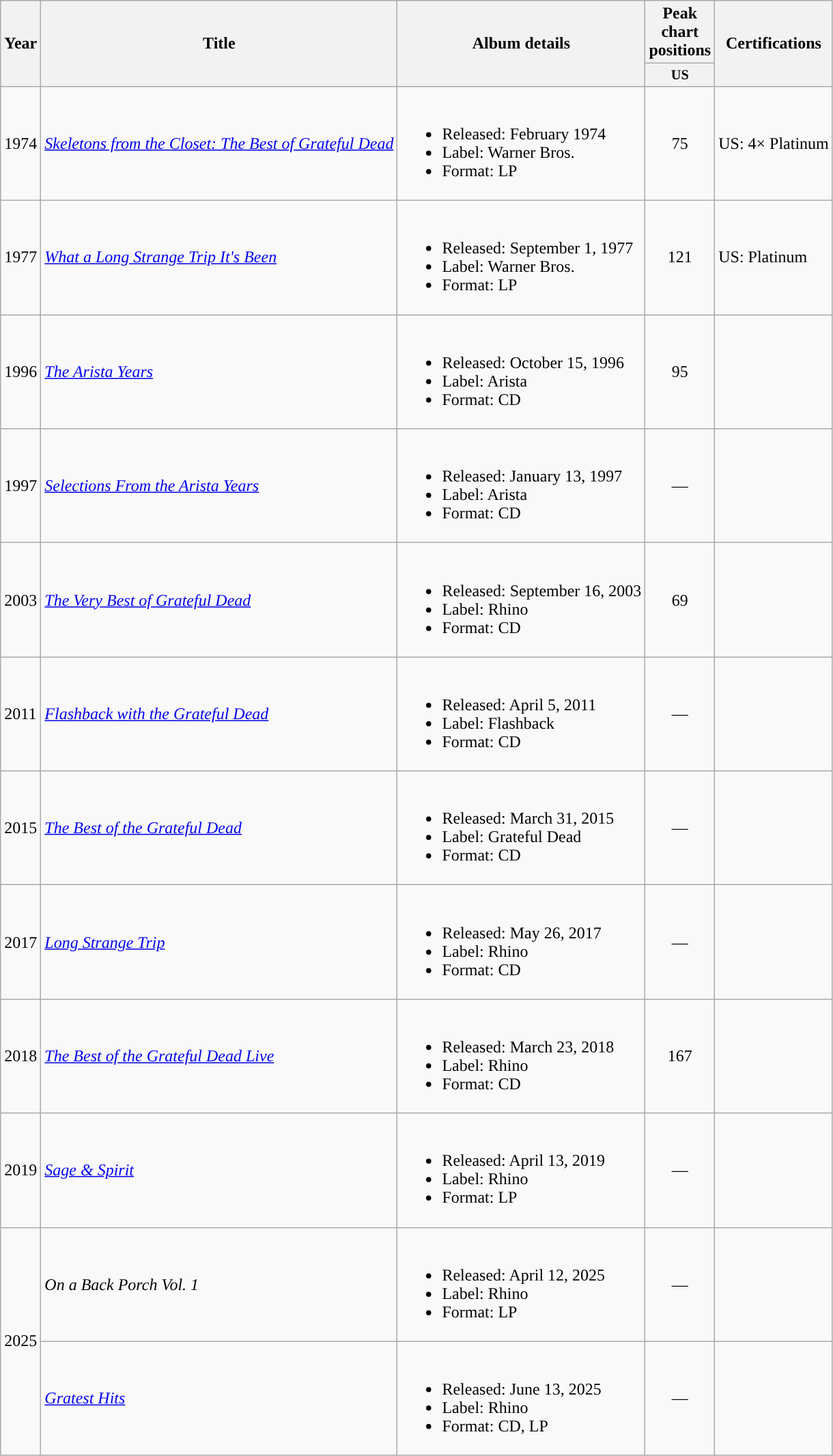<table class="wikitable">
<tr>
<th scope="col" rowspan="2">Year</th>
<th scope="col" rowspan="2">Title</th>
<th scope="col" rowspan="2">Album details</th>
<th scope="col" colspan="1">Peak chart positions</th>
<th scope="col" rowspan="2">Certifications</th>
</tr>
<tr>
<th scope="col" style="width:3em;font-size:85%">US<br></th>
</tr>
<tr>
<td>1974</td>
<td><em><a href='#'>Skeletons from the Closet: The Best of Grateful Dead</a></em></td>
<td><br><ul><li>Released: February 1974</li><li>Label: Warner Bros.</li><li>Format: LP</li></ul></td>
<td style="text-align:center;">75</td>
<td>US: 4× Platinum</td>
</tr>
<tr>
<td>1977</td>
<td><em><a href='#'>What a Long Strange Trip It's Been</a></em></td>
<td><br><ul><li>Released: September 1, 1977</li><li>Label: Warner Bros.</li><li>Format: LP</li></ul></td>
<td style="text-align:center;">121</td>
<td>US: Platinum</td>
</tr>
<tr>
<td>1996</td>
<td><em><a href='#'>The Arista Years</a></em></td>
<td><br><ul><li>Released: October 15, 1996</li><li>Label: Arista</li><li>Format: CD</li></ul></td>
<td style="text-align:center;">95</td>
<td></td>
</tr>
<tr>
<td>1997</td>
<td><em><a href='#'>Selections From the Arista Years</a></em></td>
<td><br><ul><li>Released: January 13, 1997</li><li>Label: Arista</li><li>Format: CD</li></ul></td>
<td style="text-align:center;">—</td>
<td></td>
</tr>
<tr>
<td>2003</td>
<td><em><a href='#'>The Very Best of Grateful Dead</a></em></td>
<td><br><ul><li>Released: September 16, 2003</li><li>Label: Rhino</li><li>Format: CD</li></ul></td>
<td style="text-align:center;">69</td>
<td></td>
</tr>
<tr>
<td>2011</td>
<td><em><a href='#'>Flashback with the Grateful Dead</a></em></td>
<td><br><ul><li>Released: April 5, 2011</li><li>Label: Flashback</li><li>Format: CD</li></ul></td>
<td style="text-align:center;">—</td>
<td></td>
</tr>
<tr>
<td>2015</td>
<td><em><a href='#'>The Best of the Grateful Dead</a></em></td>
<td><br><ul><li>Released: March 31, 2015</li><li>Label: Grateful Dead</li><li>Format: CD</li></ul></td>
<td style="text-align:center;">—</td>
<td></td>
</tr>
<tr>
<td>2017</td>
<td><em><a href='#'>Long Strange Trip</a></em></td>
<td><br><ul><li>Released: May 26, 2017</li><li>Label: Rhino</li><li>Format: CD</li></ul></td>
<td style="text-align:center;">—</td>
<td></td>
</tr>
<tr>
<td>2018</td>
<td><em><a href='#'>The Best of the Grateful Dead Live</a></em></td>
<td><br><ul><li>Released: March 23, 2018</li><li>Label: Rhino</li><li>Format: CD</li></ul></td>
<td style="text-align:center;">167</td>
<td></td>
</tr>
<tr>
<td>2019</td>
<td><em><a href='#'>Sage & Spirit</a></em></td>
<td><br><ul><li>Released: April 13, 2019</li><li>Label: Rhino</li><li>Format: LP</li></ul></td>
<td style="text-align:center;">—</td>
<td></td>
</tr>
<tr>
<td rowspan="2">2025</td>
<td><em>On a Back Porch Vol. 1</em></td>
<td><br><ul><li>Released: April 12, 2025</li><li>Label: Rhino</li><li>Format: LP</li></ul></td>
<td style="text-align:center;">—</td>
<td></td>
</tr>
<tr>
<td><em><a href='#'>Gratest Hits</a></em></td>
<td><br><ul><li>Released: June 13, 2025</li><li>Label: Rhino</li><li>Format: CD, LP</li></ul></td>
<td style="text-align:center;">—</td>
<td></td>
</tr>
</table>
